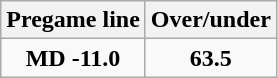<table class="wikitable">
<tr align="center">
<th style=>Pregame line</th>
<th style=>Over/under</th>
</tr>
<tr align="center">
<td><strong>MD -11.0</strong></td>
<td><strong>63.5</strong></td>
</tr>
</table>
